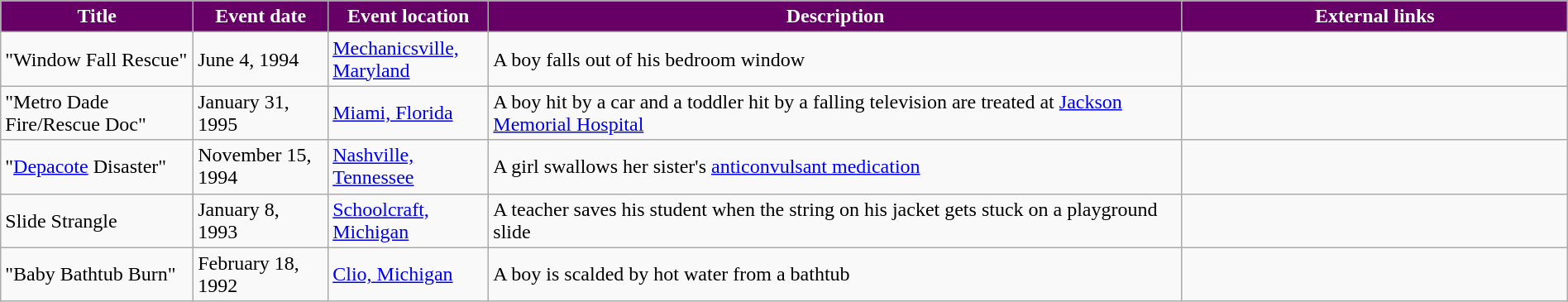<table class="wikitable" style="width: 100%;">
<tr>
<th style="background: #660066; color: #FFFFFF; width: 10%;">Title</th>
<th style="background: #660066; color: #FFFFFF; width: 7%;">Event date</th>
<th style="background: #660066; color: #FFFFFF; width: 7%;">Event location</th>
<th style="background: #660066; color: #FFFFFF; width: 36%;">Description</th>
<th style="background: #660066; color: #FFFFFF; width: 20%;">External links</th>
</tr>
<tr>
<td>"Window Fall Rescue"</td>
<td>June 4, 1994</td>
<td><a href='#'>Mechanicsville, Maryland</a></td>
<td>A boy falls out of his bedroom window</td>
<td></td>
</tr>
<tr>
<td>"Metro Dade Fire/Rescue Doc"</td>
<td>January 31, 1995</td>
<td><a href='#'>Miami, Florida</a></td>
<td>A boy hit by a car and a toddler hit by a falling television are treated at <a href='#'>Jackson Memorial Hospital</a></td>
<td></td>
</tr>
<tr>
<td>"<a href='#'>Depacote</a> Disaster"</td>
<td>November 15, 1994</td>
<td><a href='#'>Nashville, Tennessee</a></td>
<td>A girl swallows her sister's <a href='#'>anticonvulsant medication</a></td>
<td></td>
</tr>
<tr>
<td>Slide Strangle</td>
<td>January 8, 1993</td>
<td><a href='#'>Schoolcraft, Michigan</a></td>
<td>A teacher saves his student when the string on his jacket gets stuck on a playground slide</td>
<td></td>
</tr>
<tr>
<td>"Baby Bathtub Burn"</td>
<td>February 18, 1992</td>
<td><a href='#'>Clio, Michigan</a></td>
<td>A boy is scalded by hot water from a bathtub</td>
<td></td>
</tr>
</table>
